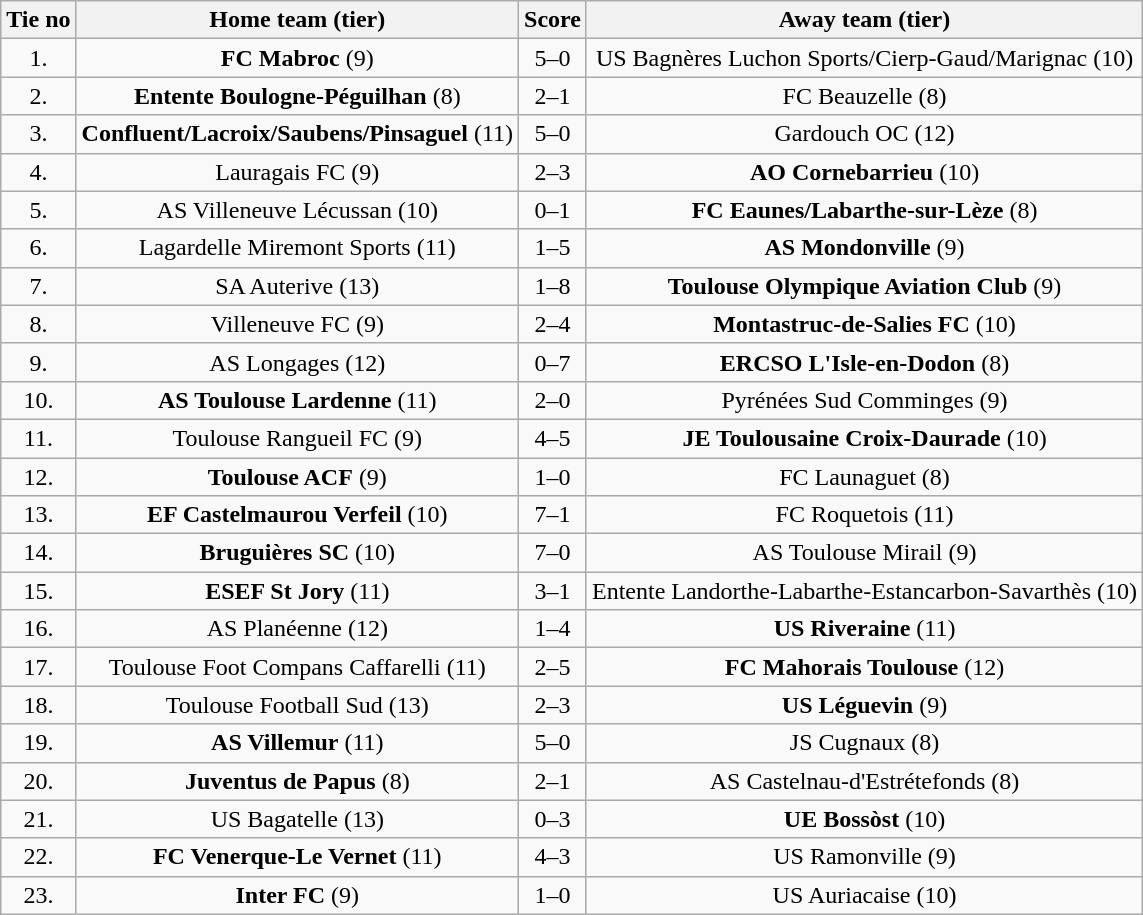<table class="wikitable" style="text-align: center">
<tr>
<th>Tie no</th>
<th>Home team (tier)</th>
<th>Score</th>
<th>Away team (tier)</th>
</tr>
<tr>
<td>1.</td>
<td><strong>FC Mabroc</strong> (9)</td>
<td>5–0</td>
<td>US Bagnères Luchon Sports/Cierp-Gaud/Marignac (10)</td>
</tr>
<tr>
<td>2.</td>
<td><strong>Entente Boulogne-Péguilhan</strong> (8)</td>
<td>2–1</td>
<td>FC Beauzelle (8)</td>
</tr>
<tr>
<td>3.</td>
<td><strong>Confluent/Lacroix/Saubens/Pinsaguel</strong> (11)</td>
<td>5–0</td>
<td>Gardouch OC (12)</td>
</tr>
<tr>
<td>4.</td>
<td>Lauragais FC (9)</td>
<td>2–3</td>
<td><strong>AO Cornebarrieu</strong> (10)</td>
</tr>
<tr>
<td>5.</td>
<td>AS Villeneuve Lécussan (10)</td>
<td>0–1</td>
<td><strong>FC Eaunes/Labarthe-sur-Lèze</strong> (8)</td>
</tr>
<tr>
<td>6.</td>
<td>Lagardelle Miremont Sports (11)</td>
<td>1–5</td>
<td><strong>AS Mondonville</strong> (9)</td>
</tr>
<tr>
<td>7.</td>
<td>SA Auterive (13)</td>
<td>1–8</td>
<td><strong>Toulouse Olympique Aviation Club</strong> (9)</td>
</tr>
<tr>
<td>8.</td>
<td>Villeneuve FC (9)</td>
<td>2–4</td>
<td><strong>Montastruc-de-Salies FC</strong> (10)</td>
</tr>
<tr>
<td>9.</td>
<td>AS Longages (12)</td>
<td>0–7</td>
<td><strong>ERCSO L'Isle-en-Dodon</strong> (8)</td>
</tr>
<tr>
<td>10.</td>
<td><strong>AS Toulouse Lardenne</strong> (11)</td>
<td>2–0 </td>
<td>Pyrénées Sud Comminges (9)</td>
</tr>
<tr>
<td>11.</td>
<td>Toulouse Rangueil FC (9)</td>
<td>4–5 </td>
<td><strong>JE Toulousaine Croix-Daurade</strong> (10)</td>
</tr>
<tr>
<td>12.</td>
<td><strong>Toulouse ACF</strong> (9)</td>
<td>1–0</td>
<td>FC Launaguet (8)</td>
</tr>
<tr>
<td>13.</td>
<td><strong>EF Castelmaurou Verfeil</strong> (10)</td>
<td>7–1</td>
<td>FC Roquetois (11)</td>
</tr>
<tr>
<td>14.</td>
<td><strong>Bruguières SC</strong> (10)</td>
<td>7–0</td>
<td>AS Toulouse Mirail (9)</td>
</tr>
<tr>
<td>15.</td>
<td><strong>ESEF St Jory</strong> (11)</td>
<td>3–1</td>
<td>Entente Landorthe-Labarthe-Estancarbon-Savarthès (10)</td>
</tr>
<tr>
<td>16.</td>
<td>AS Planéenne (12)</td>
<td>1–4</td>
<td><strong>US Riveraine</strong> (11)</td>
</tr>
<tr>
<td>17.</td>
<td>Toulouse Foot Compans Caffarelli (11)</td>
<td>2–5</td>
<td><strong>FC Mahorais Toulouse</strong> (12)</td>
</tr>
<tr>
<td>18.</td>
<td>Toulouse Football Sud (13)</td>
<td>2–3</td>
<td><strong>US Léguevin</strong> (9)</td>
</tr>
<tr>
<td>19.</td>
<td><strong>AS Villemur</strong> (11)</td>
<td>5–0</td>
<td>JS Cugnaux (8)</td>
</tr>
<tr>
<td>20.</td>
<td><strong>Juventus de Papus</strong> (8)</td>
<td>2–1</td>
<td>AS Castelnau-d'Estrétefonds (8)</td>
</tr>
<tr>
<td>21.</td>
<td>US Bagatelle (13)</td>
<td>0–3</td>
<td><strong>UE Bossòst</strong> (10)</td>
</tr>
<tr>
<td>22.</td>
<td><strong>FC Venerque-Le Vernet</strong> (11)</td>
<td>4–3</td>
<td>US Ramonville (9)</td>
</tr>
<tr>
<td>23.</td>
<td><strong>Inter FC</strong> (9)</td>
<td>1–0</td>
<td>US Auriacaise (10)</td>
</tr>
</table>
